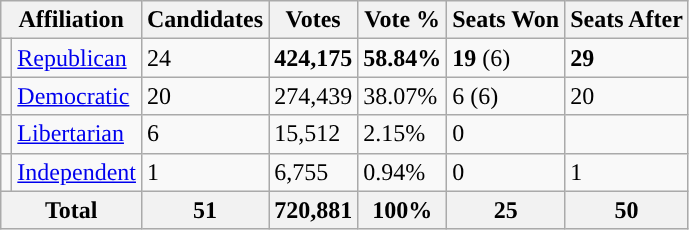<table class="wikitable">
<tr>
<th colspan="2">Affiliation</th>
<th>Candidates</th>
<th>Votes</th>
<th>Vote %</th>
<th>Seats Won</th>
<th>Seats After</th>
</tr>
<tr>
<td style="background-color:"></td>
<td><a href='#'>Republican</a></td>
<td>24</td>
<td><strong>424,175</strong></td>
<td><strong>58.84%</strong></td>
<td><strong>19</strong> (6)</td>
<td><strong>29</strong></td>
</tr>
<tr>
<td style="background-color:"></td>
<td><a href='#'>Democratic</a></td>
<td>20</td>
<td>274,439</td>
<td>38.07%</td>
<td>6 (6)</td>
<td>20</td>
</tr>
<tr>
<td style="background-color:"></td>
<td><a href='#'>Libertarian</a></td>
<td>6</td>
<td>15,512</td>
<td>2.15%</td>
<td>0</td>
<td></td>
</tr>
<tr>
<td style="background-color:"></td>
<td><a href='#'>Independent</a></td>
<td>1</td>
<td>6,755</td>
<td>0.94%</td>
<td>0</td>
<td>1</td>
</tr>
<tr>
<th colspan="2">Total</th>
<th>51</th>
<th>720,881</th>
<th>100%</th>
<th>25</th>
<th>50</th>
</tr>
</table>
